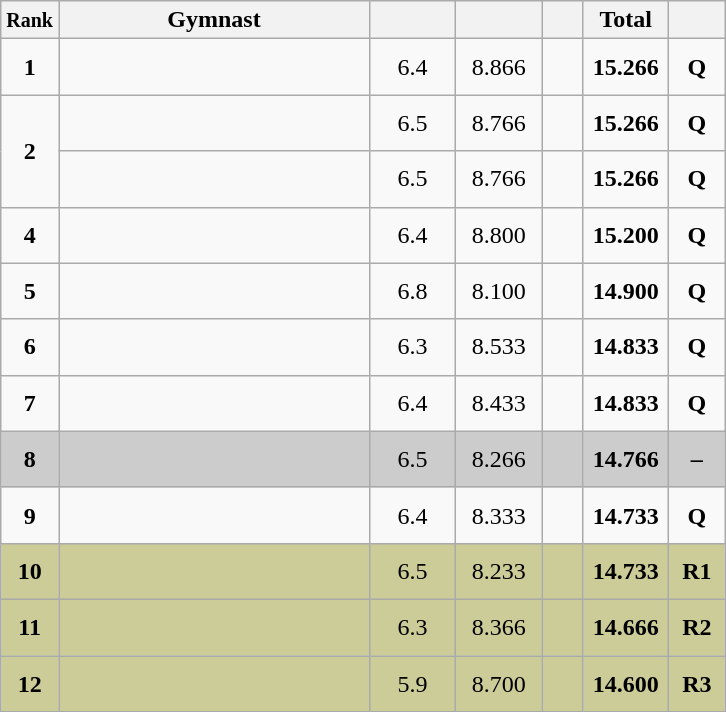<table style="text-align:center;" class="wikitable sortable">
<tr>
<th scope="col" style="width:15px;"><small>Rank</small></th>
<th scope="col" style="width:200px;">Gymnast</th>
<th scope="col" style="width:50px;"><small></small></th>
<th scope="col" style="width:50px;"><small></small></th>
<th scope="col" style="width:20px;"><small></small></th>
<th scope="col" style="width:50px;">Total</th>
<th scope="col" style="width:30px;"><small></small></th>
</tr>
<tr>
<td scope="row" style="text-align:center"><strong>1</strong></td>
<td style="height:30px; text-align:left;"></td>
<td>6.4</td>
<td>8.866</td>
<td></td>
<td><strong>15.266</strong></td>
<td><strong>Q</strong></td>
</tr>
<tr>
<td rowspan=2 scope="row" style="text-align:center"><strong>2</strong></td>
<td style="height:30px; text-align:left;"></td>
<td>6.5</td>
<td>8.766</td>
<td></td>
<td><strong>15.266</strong></td>
<td><strong>Q</strong></td>
</tr>
<tr>
<td style="height:30px; text-align:left;"></td>
<td>6.5</td>
<td>8.766</td>
<td></td>
<td><strong>15.266</strong></td>
<td><strong>Q</strong></td>
</tr>
<tr>
<td scope="row" style="text-align:center"><strong>4</strong></td>
<td style="height:30px; text-align:left;"></td>
<td>6.4</td>
<td>8.800</td>
<td></td>
<td><strong>15.200</strong></td>
<td><strong>Q</strong></td>
</tr>
<tr>
<td scope="row" style="text-align:center"><strong>5</strong></td>
<td style="height:30px; text-align:left;"></td>
<td>6.8</td>
<td>8.100</td>
<td></td>
<td><strong>14.900</strong></td>
<td><strong>Q</strong></td>
</tr>
<tr>
<td scope="row" style="text-align:center"><strong>6</strong></td>
<td style="height:30px; text-align:left;"></td>
<td>6.3</td>
<td>8.533</td>
<td></td>
<td><strong>14.833</strong></td>
<td><strong>Q</strong></td>
</tr>
<tr>
<td scope="row" style="text-align:center"><strong>7</strong></td>
<td style="height:30px; text-align:left;"></td>
<td>6.4</td>
<td>8.433</td>
<td></td>
<td><strong>14.833</strong></td>
<td><strong>Q</strong></td>
</tr>
<tr style="background:#cccccc;">
<td scope="row" style="text-align:center"><strong>8</strong></td>
<td style="height:30px; text-align:left;"></td>
<td>6.5</td>
<td>8.266</td>
<td></td>
<td><strong>14.766</strong></td>
<td><strong>–</strong></td>
</tr>
<tr>
<td scope="row" style="text-align:center"><strong>9</strong></td>
<td style="height:30px; text-align:left;"></td>
<td>6.4</td>
<td>8.333</td>
<td></td>
<td><strong>14.733</strong></td>
<td><strong>Q</strong></td>
</tr>
<tr style="background:#cccc99;">
<td scope="row" style="text-align:center"><strong>10</strong></td>
<td style="height:30px; text-align:left;"></td>
<td>6.5</td>
<td>8.233</td>
<td></td>
<td><strong>14.733</strong></td>
<td><strong>R1</strong></td>
</tr>
<tr style="background:#cccc99;">
<td scope="row" style="text-align:center"><strong>11</strong></td>
<td style="height:30px; text-align:left;"></td>
<td>6.3</td>
<td>8.366</td>
<td></td>
<td><strong>14.666</strong></td>
<td><strong>R2</strong></td>
</tr>
<tr style="background:#cccc99;">
<td scope="row" style="text-align:center"><strong>12</strong></td>
<td style="height:30px; text-align:left;"></td>
<td>5.9</td>
<td>8.700</td>
<td></td>
<td><strong>14.600</strong></td>
<td><strong>R3</strong></td>
</tr>
</table>
